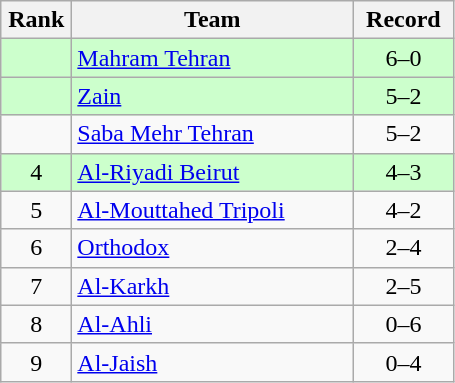<table class="wikitable" style="text-align: center;">
<tr>
<th width=40>Rank</th>
<th width=180>Team</th>
<th width=60>Record</th>
</tr>
<tr bgcolor="#ccffcc">
<td></td>
<td align=left> <a href='#'>Mahram Tehran</a></td>
<td>6–0</td>
</tr>
<tr bgcolor="#ccffcc">
<td></td>
<td align=left> <a href='#'>Zain</a></td>
<td>5–2</td>
</tr>
<tr>
<td></td>
<td align=left> <a href='#'>Saba Mehr Tehran</a></td>
<td>5–2</td>
</tr>
<tr bgcolor="#ccffcc">
<td>4</td>
<td align=left> <a href='#'>Al-Riyadi Beirut</a></td>
<td>4–3</td>
</tr>
<tr>
<td>5</td>
<td align=left> <a href='#'>Al-Mouttahed Tripoli</a></td>
<td>4–2</td>
</tr>
<tr>
<td>6</td>
<td align=left> <a href='#'>Orthodox</a></td>
<td>2–4</td>
</tr>
<tr>
<td>7</td>
<td align=left> <a href='#'>Al-Karkh</a></td>
<td>2–5</td>
</tr>
<tr>
<td>8</td>
<td align=left> <a href='#'>Al-Ahli</a></td>
<td>0–6</td>
</tr>
<tr>
<td>9</td>
<td align=left> <a href='#'>Al-Jaish</a></td>
<td>0–4</td>
</tr>
</table>
